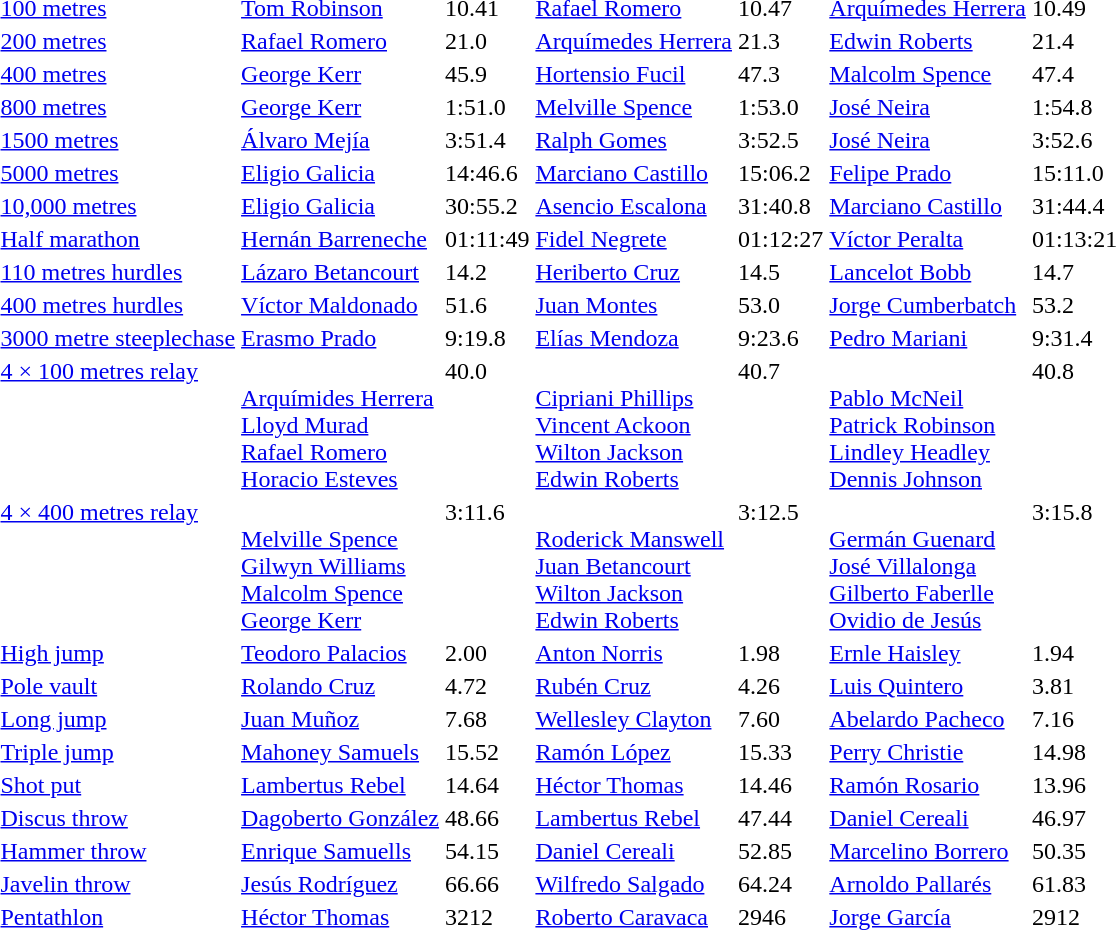<table>
<tr>
<td><a href='#'>100 metres</a></td>
<td><a href='#'>Tom Robinson</a><br> </td>
<td>10.41</td>
<td><a href='#'>Rafael Romero</a><br> </td>
<td>10.47</td>
<td><a href='#'>Arquímedes Herrera</a><br> </td>
<td>10.49</td>
</tr>
<tr>
<td><a href='#'>200 metres</a></td>
<td><a href='#'>Rafael Romero</a><br> </td>
<td>21.0</td>
<td><a href='#'>Arquímedes Herrera</a><br> </td>
<td>21.3</td>
<td><a href='#'>Edwin Roberts</a><br> </td>
<td>21.4</td>
</tr>
<tr>
<td><a href='#'>400 metres</a></td>
<td><a href='#'>George Kerr</a><br> </td>
<td>45.9</td>
<td><a href='#'>Hortensio Fucil</a><br> </td>
<td>47.3</td>
<td><a href='#'>Malcolm Spence</a><br> </td>
<td>47.4</td>
</tr>
<tr>
<td><a href='#'>800 metres</a></td>
<td><a href='#'>George Kerr</a><br> </td>
<td>1:51.0</td>
<td><a href='#'>Melville Spence</a><br> </td>
<td>1:53.0</td>
<td><a href='#'>José Neira</a><br> </td>
<td>1:54.8</td>
</tr>
<tr>
<td><a href='#'>1500 metres</a></td>
<td><a href='#'>Álvaro Mejía</a><br> </td>
<td>3:51.4</td>
<td><a href='#'>Ralph Gomes</a><br> </td>
<td>3:52.5</td>
<td><a href='#'>José Neira</a><br> </td>
<td>3:52.6</td>
</tr>
<tr>
<td><a href='#'>5000 metres</a></td>
<td><a href='#'>Eligio Galicia</a><br> </td>
<td>14:46.6</td>
<td><a href='#'>Marciano Castillo</a><br> </td>
<td>15:06.2</td>
<td><a href='#'>Felipe Prado</a><br> </td>
<td>15:11.0</td>
</tr>
<tr>
<td><a href='#'>10,000 metres</a></td>
<td><a href='#'>Eligio Galicia</a><br> </td>
<td>30:55.2</td>
<td><a href='#'>Asencio Escalona</a><br> </td>
<td>31:40.8</td>
<td><a href='#'>Marciano Castillo</a><br> </td>
<td>31:44.4</td>
</tr>
<tr>
<td><a href='#'>Half marathon</a></td>
<td><a href='#'>Hernán Barreneche</a><br> </td>
<td>01:11:49</td>
<td><a href='#'>Fidel Negrete</a><br> </td>
<td>01:12:27</td>
<td><a href='#'>Víctor Peralta</a><br> </td>
<td>01:13:21</td>
</tr>
<tr>
<td><a href='#'>110 metres hurdles</a></td>
<td><a href='#'>Lázaro Betancourt</a><br> </td>
<td>14.2</td>
<td><a href='#'>Heriberto Cruz</a><br> </td>
<td>14.5</td>
<td><a href='#'>Lancelot Bobb</a><br> </td>
<td>14.7</td>
</tr>
<tr>
<td><a href='#'>400 metres hurdles</a></td>
<td><a href='#'>Víctor Maldonado</a><br> </td>
<td>51.6</td>
<td><a href='#'>Juan Montes</a><br> </td>
<td>53.0</td>
<td><a href='#'>Jorge Cumberbatch</a><br> </td>
<td>53.2</td>
</tr>
<tr>
<td><a href='#'>3000 metre steeplechase</a></td>
<td><a href='#'>Erasmo Prado</a><br> </td>
<td>9:19.8</td>
<td><a href='#'>Elías Mendoza</a><br> </td>
<td>9:23.6</td>
<td><a href='#'>Pedro Mariani</a><br> </td>
<td>9:31.4</td>
</tr>
<tr style="vertical-align:top;">
<td><a href='#'>4 × 100 metres relay</a></td>
<td><br> <a href='#'>Arquímides Herrera</a><br> <a href='#'>Lloyd Murad</a><br> <a href='#'>Rafael Romero</a><br> <a href='#'>Horacio Esteves</a></td>
<td>40.0</td>
<td><br> <a href='#'>Cipriani Phillips</a><br> <a href='#'>Vincent Ackoon</a><br> <a href='#'>Wilton Jackson</a><br> <a href='#'>Edwin Roberts</a></td>
<td>40.7</td>
<td><br> <a href='#'>Pablo McNeil</a><br> <a href='#'>Patrick Robinson</a><br> <a href='#'>Lindley Headley</a><br> <a href='#'>Dennis Johnson</a></td>
<td>40.8</td>
</tr>
<tr style="vertical-align:top;">
<td><a href='#'>4 × 400 metres relay</a></td>
<td><br> <a href='#'>Melville Spence</a><br> <a href='#'>Gilwyn Williams</a><br> <a href='#'>Malcolm Spence</a><br> <a href='#'>George Kerr</a></td>
<td>3:11.6</td>
<td><br> <a href='#'>Roderick Manswell</a><br> <a href='#'>Juan Betancourt</a><br> <a href='#'>Wilton Jackson</a><br> <a href='#'>Edwin Roberts</a></td>
<td>3:12.5</td>
<td><br> <a href='#'>Germán Guenard</a><br> <a href='#'>José Villalonga</a><br> <a href='#'>Gilberto Faberlle</a><br> <a href='#'>Ovidio de Jesús</a></td>
<td>3:15.8</td>
</tr>
<tr>
<td><a href='#'>High jump</a></td>
<td><a href='#'>Teodoro Palacios</a><br> </td>
<td>2.00</td>
<td><a href='#'>Anton Norris</a><br> </td>
<td>1.98</td>
<td><a href='#'>Ernle Haisley</a><br> </td>
<td>1.94</td>
</tr>
<tr>
<td><a href='#'>Pole vault</a></td>
<td><a href='#'>Rolando Cruz</a><br> </td>
<td>4.72</td>
<td><a href='#'>Rubén Cruz</a><br> </td>
<td>4.26</td>
<td><a href='#'>Luis Quintero</a><br> </td>
<td>3.81</td>
</tr>
<tr>
<td><a href='#'>Long jump</a></td>
<td><a href='#'>Juan Muñoz</a><br> </td>
<td>7.68</td>
<td><a href='#'>Wellesley Clayton</a><br> </td>
<td>7.60</td>
<td><a href='#'>Abelardo Pacheco</a><br> </td>
<td>7.16</td>
</tr>
<tr>
<td><a href='#'>Triple jump</a></td>
<td><a href='#'>Mahoney Samuels</a><br> </td>
<td>15.52</td>
<td><a href='#'>Ramón López</a><br> </td>
<td>15.33</td>
<td><a href='#'>Perry Christie</a><br> </td>
<td>14.98</td>
</tr>
<tr>
<td><a href='#'>Shot put</a></td>
<td><a href='#'>Lambertus Rebel</a><br> </td>
<td>14.64</td>
<td><a href='#'>Héctor Thomas</a><br> </td>
<td>14.46</td>
<td><a href='#'>Ramón Rosario</a><br> </td>
<td>13.96</td>
</tr>
<tr>
<td><a href='#'>Discus throw</a></td>
<td><a href='#'>Dagoberto González</a><br> </td>
<td>48.66</td>
<td><a href='#'>Lambertus Rebel</a><br> </td>
<td>47.44</td>
<td><a href='#'>Daniel Cereali</a><br> </td>
<td>46.97</td>
</tr>
<tr>
<td><a href='#'>Hammer throw</a></td>
<td><a href='#'>Enrique Samuells</a><br> </td>
<td>54.15</td>
<td><a href='#'>Daniel Cereali</a><br> </td>
<td>52.85</td>
<td><a href='#'>Marcelino Borrero</a><br> </td>
<td>50.35</td>
</tr>
<tr>
<td><a href='#'>Javelin throw</a></td>
<td><a href='#'>Jesús Rodríguez</a><br> </td>
<td>66.66</td>
<td><a href='#'>Wilfredo Salgado</a><br> </td>
<td>64.24</td>
<td><a href='#'>Arnoldo Pallarés</a><br> </td>
<td>61.83</td>
</tr>
<tr>
<td><a href='#'>Pentathlon</a></td>
<td><a href='#'>Héctor Thomas</a><br> </td>
<td>3212</td>
<td><a href='#'>Roberto Caravaca</a><br> </td>
<td>2946</td>
<td><a href='#'>Jorge García</a><br> </td>
<td>2912</td>
</tr>
</table>
